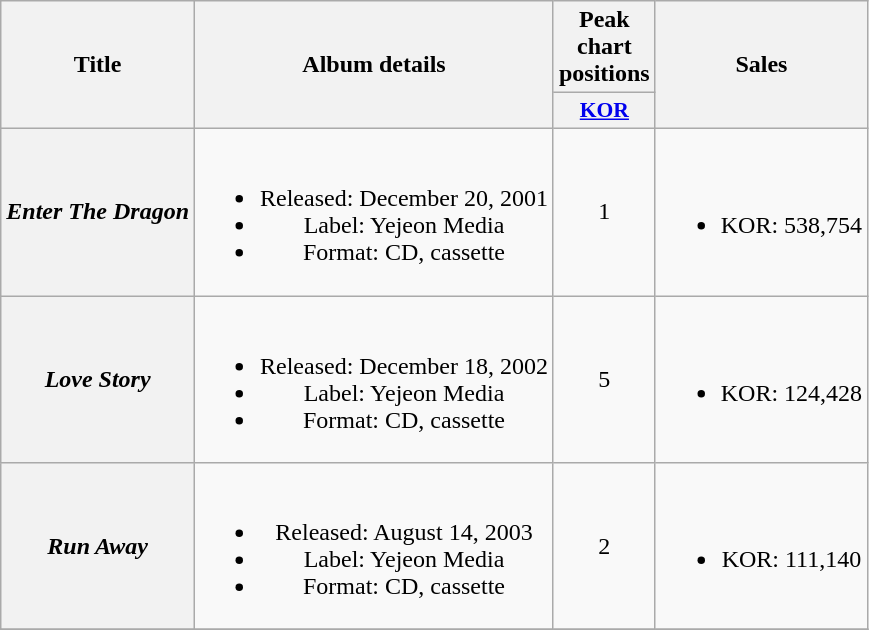<table class="wikitable plainrowheaders" style="text-align:center;">
<tr>
<th scope="col" rowspan="2">Title</th>
<th scope="col" rowspan="2">Album details</th>
<th scope="col" colspan="1">Peak chart positions</th>
<th scope="col" rowspan="2">Sales</th>
</tr>
<tr>
<th scope="col" style="width:2.5em;font-size:90%;"><a href='#'>KOR</a><br></th>
</tr>
<tr>
<th scope="row"><em>Enter The Dragon</em></th>
<td><br><ul><li>Released: December 20, 2001</li><li>Label: Yejeon Media</li><li>Format: CD, cassette</li></ul></td>
<td>1</td>
<td><br><ul><li>KOR: 538,754</li></ul></td>
</tr>
<tr>
<th scope="row"><em>Love Story</em></th>
<td><br><ul><li>Released: December 18, 2002</li><li>Label: Yejeon Media</li><li>Format: CD, cassette</li></ul></td>
<td>5</td>
<td><br><ul><li>KOR: 124,428</li></ul></td>
</tr>
<tr>
<th scope="row"><em>Run Away</em></th>
<td><br><ul><li>Released: August 14, 2003</li><li>Label: Yejeon Media</li><li>Format: CD, cassette</li></ul></td>
<td>2</td>
<td><br><ul><li>KOR: 111,140</li></ul></td>
</tr>
<tr>
</tr>
</table>
